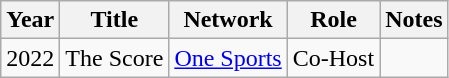<table class="wikitable sortable" >
<tr>
<th>Year</th>
<th>Title</th>
<th>Network</th>
<th>Role</th>
<th>Notes</th>
</tr>
<tr>
<td>2022</td>
<td>The Score</td>
<td><a href='#'>One Sports</a></td>
<td>Co-Host</td>
<td></td>
</tr>
</table>
